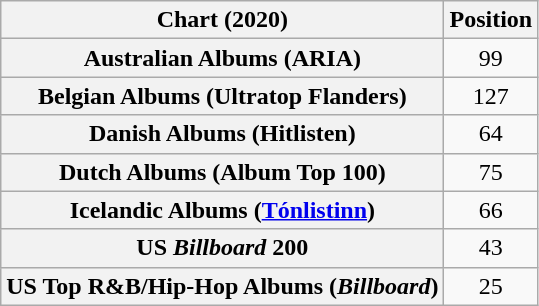<table class="wikitable sortable plainrowheaders" style="text-align:center">
<tr>
<th scope="col">Chart (2020)</th>
<th scope="col">Position</th>
</tr>
<tr>
<th scope="row">Australian Albums (ARIA)</th>
<td>99</td>
</tr>
<tr>
<th scope="row">Belgian Albums (Ultratop Flanders)</th>
<td>127</td>
</tr>
<tr>
<th scope="row">Danish Albums (Hitlisten)</th>
<td>64</td>
</tr>
<tr>
<th scope="row">Dutch Albums (Album Top 100)</th>
<td>75</td>
</tr>
<tr>
<th scope="row">Icelandic Albums (<a href='#'>Tónlistinn</a>)</th>
<td>66</td>
</tr>
<tr>
<th scope="row">US <em>Billboard</em> 200</th>
<td>43</td>
</tr>
<tr>
<th scope="row">US Top R&B/Hip-Hop Albums (<em>Billboard</em>)</th>
<td>25</td>
</tr>
</table>
